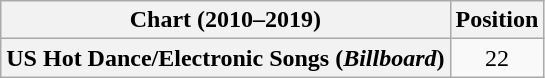<table class="wikitable plainrowheaders" style="text-align:center">
<tr>
<th scope="col">Chart (2010–2019)</th>
<th scope="col">Position</th>
</tr>
<tr>
<th scope="row">US Hot Dance/Electronic Songs (<em>Billboard</em>)</th>
<td>22</td>
</tr>
</table>
